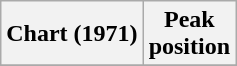<table class="wikitable sortable plainrowheaders">
<tr>
<th>Chart (1971)</th>
<th>Peak<br>position</th>
</tr>
<tr>
</tr>
</table>
